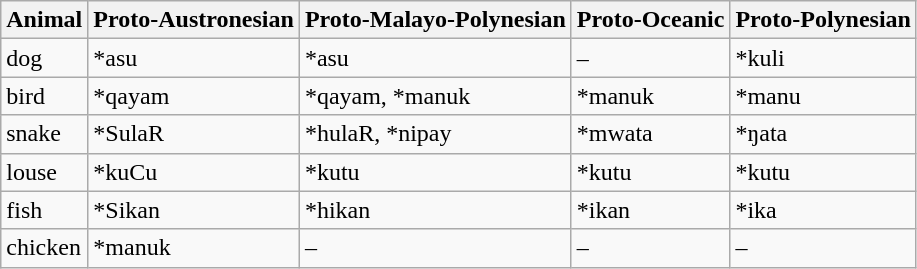<table class="wikitable">
<tr>
<th c=01>Animal</th>
<th c=02>Proto-Austronesian</th>
<th c=03>Proto-Malayo-Polynesian</th>
<th c=04>Proto-Oceanic</th>
<th c=05>Proto-Polynesian</th>
</tr>
<tr>
<td c=01>dog</td>
<td c=02>*asu</td>
<td c=03>*asu</td>
<td c=04>–</td>
<td c=05>*kuli</td>
</tr>
<tr>
<td c=01>bird</td>
<td c=02>*qayam</td>
<td c=03>*qayam, *manuk</td>
<td c=04>*manuk</td>
<td c=05>*manu</td>
</tr>
<tr>
<td c=01>snake</td>
<td c=02>*SulaR</td>
<td c=03>*hulaR, *nipay</td>
<td c=04>*mwata</td>
<td c=05>*ŋata</td>
</tr>
<tr>
<td c=01>louse</td>
<td c=02>*kuCu</td>
<td c=03>*kutu</td>
<td c=04>*kutu</td>
<td c=05>*kutu</td>
</tr>
<tr>
<td c=01>fish</td>
<td c=02>*Sikan</td>
<td c=03>*hikan</td>
<td c=04>*ikan</td>
<td c=05>*ika</td>
</tr>
<tr>
<td c=01>chicken</td>
<td c=02>*manuk</td>
<td c=03>–</td>
<td c=04>–</td>
<td c=05>–</td>
</tr>
</table>
